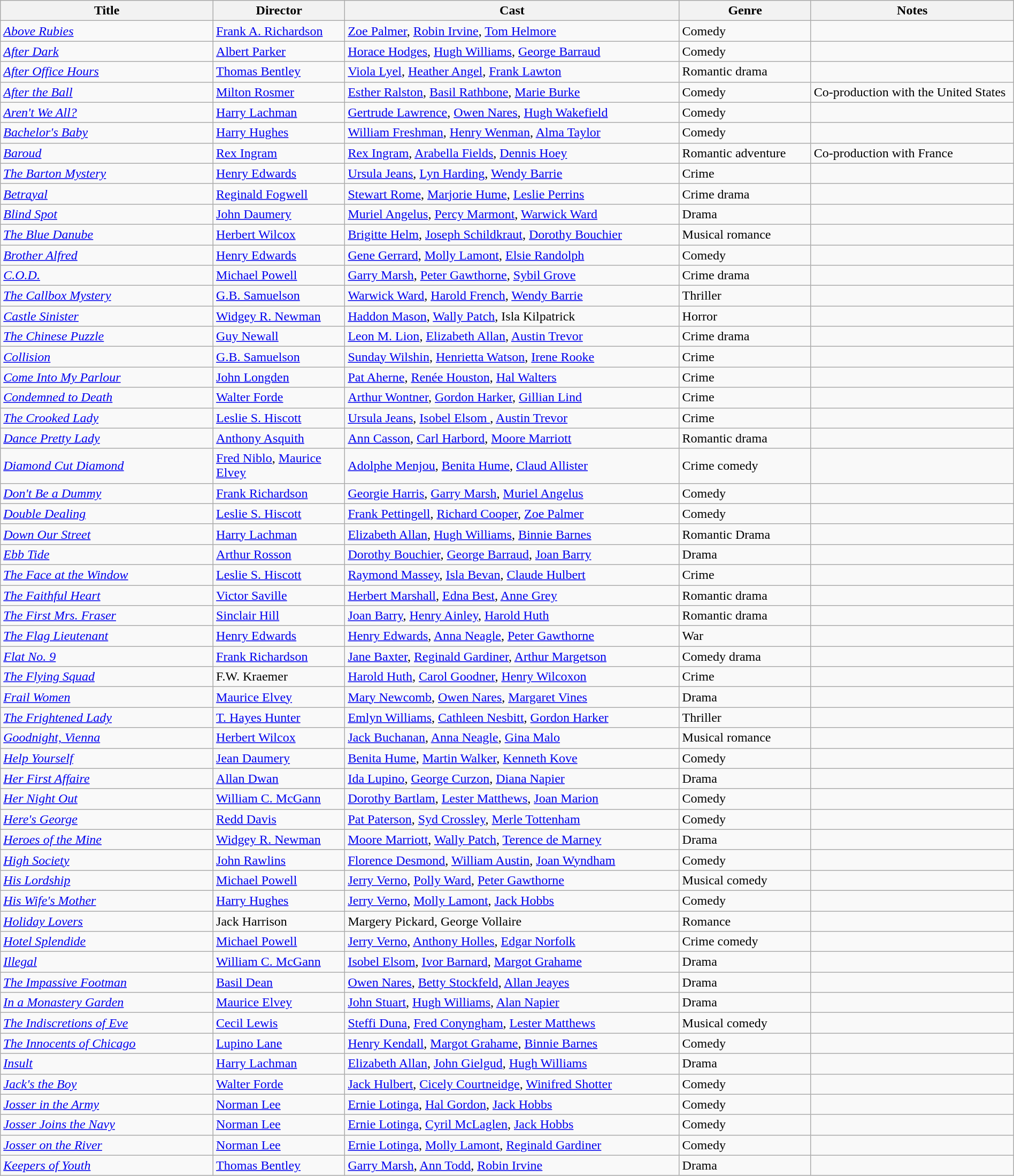<table class="wikitable" style="width:100%;">
<tr>
<th style="width:21%;">Title</th>
<th style="width:13%;">Director</th>
<th style="width:33%;">Cast</th>
<th style="width:13%;">Genre</th>
<th style="width:20%;">Notes</th>
</tr>
<tr>
<td><em><a href='#'>Above Rubies</a></em></td>
<td><a href='#'>Frank A. Richardson</a></td>
<td><a href='#'>Zoe Palmer</a>, <a href='#'>Robin Irvine</a>, <a href='#'>Tom Helmore</a></td>
<td>Comedy</td>
<td></td>
</tr>
<tr>
<td><em><a href='#'>After Dark</a></em></td>
<td><a href='#'>Albert Parker</a></td>
<td><a href='#'>Horace Hodges</a>, <a href='#'>Hugh Williams</a>, <a href='#'>George Barraud</a></td>
<td>Comedy</td>
<td></td>
</tr>
<tr>
<td><em><a href='#'>After Office Hours</a></em></td>
<td><a href='#'>Thomas Bentley</a></td>
<td><a href='#'>Viola Lyel</a>, <a href='#'>Heather Angel</a>, <a href='#'>Frank Lawton</a></td>
<td>Romantic drama</td>
<td></td>
</tr>
<tr>
<td><em><a href='#'>After the Ball</a></em></td>
<td><a href='#'>Milton Rosmer</a></td>
<td><a href='#'>Esther Ralston</a>, <a href='#'>Basil Rathbone</a>, <a href='#'>Marie Burke</a></td>
<td>Comedy</td>
<td>Co-production with the United States</td>
</tr>
<tr>
<td><em><a href='#'>Aren't We All?</a></em></td>
<td><a href='#'>Harry Lachman</a></td>
<td><a href='#'>Gertrude Lawrence</a>, <a href='#'>Owen Nares</a>, <a href='#'>Hugh Wakefield</a></td>
<td>Comedy</td>
<td></td>
</tr>
<tr>
<td><em><a href='#'>Bachelor's Baby</a></em></td>
<td><a href='#'>Harry Hughes</a></td>
<td><a href='#'>William Freshman</a>, <a href='#'>Henry Wenman</a>, <a href='#'>Alma Taylor</a></td>
<td>Comedy</td>
<td></td>
</tr>
<tr>
<td><em><a href='#'>Baroud</a></em></td>
<td><a href='#'>Rex Ingram</a></td>
<td><a href='#'>Rex Ingram</a>, <a href='#'>Arabella Fields</a>, <a href='#'>Dennis Hoey</a></td>
<td>Romantic adventure</td>
<td>Co-production with France</td>
</tr>
<tr>
<td><em><a href='#'>The Barton Mystery</a></em></td>
<td><a href='#'>Henry Edwards</a></td>
<td><a href='#'>Ursula Jeans</a>, <a href='#'>Lyn Harding</a>, <a href='#'>Wendy Barrie</a></td>
<td>Crime</td>
<td></td>
</tr>
<tr>
<td><em><a href='#'>Betrayal</a></em></td>
<td><a href='#'>Reginald Fogwell</a></td>
<td><a href='#'>Stewart Rome</a>, <a href='#'>Marjorie Hume</a>, <a href='#'>Leslie Perrins</a></td>
<td>Crime drama</td>
<td></td>
</tr>
<tr>
<td><em><a href='#'>Blind Spot</a></em></td>
<td><a href='#'>John Daumery</a></td>
<td><a href='#'>Muriel Angelus</a>, <a href='#'>Percy Marmont</a>, <a href='#'>Warwick Ward</a></td>
<td>Drama</td>
<td></td>
</tr>
<tr>
<td><em><a href='#'>The Blue Danube</a></em></td>
<td><a href='#'>Herbert Wilcox</a></td>
<td><a href='#'>Brigitte Helm</a>, <a href='#'>Joseph Schildkraut</a>, <a href='#'>Dorothy Bouchier</a></td>
<td>Musical romance</td>
<td></td>
</tr>
<tr>
<td><em><a href='#'>Brother Alfred</a></em></td>
<td><a href='#'>Henry Edwards</a></td>
<td><a href='#'>Gene Gerrard</a>, <a href='#'>Molly Lamont</a>, <a href='#'>Elsie Randolph</a></td>
<td>Comedy</td>
<td></td>
</tr>
<tr>
<td><em><a href='#'>C.O.D.</a></em></td>
<td><a href='#'>Michael Powell</a></td>
<td><a href='#'>Garry Marsh</a>, <a href='#'>Peter Gawthorne</a>, <a href='#'>Sybil Grove</a></td>
<td>Crime drama</td>
<td></td>
</tr>
<tr>
<td><em><a href='#'>The Callbox Mystery</a></em></td>
<td><a href='#'>G.B. Samuelson</a></td>
<td><a href='#'>Warwick Ward</a>, <a href='#'>Harold French</a>, <a href='#'>Wendy Barrie</a></td>
<td>Thriller</td>
<td></td>
</tr>
<tr>
<td><em><a href='#'>Castle Sinister</a></em></td>
<td><a href='#'>Widgey R. Newman</a></td>
<td><a href='#'>Haddon Mason</a>, <a href='#'>Wally Patch</a>, Isla Kilpatrick</td>
<td>Horror</td>
<td></td>
</tr>
<tr>
<td><em><a href='#'>The Chinese Puzzle</a></em></td>
<td><a href='#'>Guy Newall</a></td>
<td><a href='#'>Leon M. Lion</a>, <a href='#'>Elizabeth Allan</a>, <a href='#'>Austin Trevor</a></td>
<td>Crime drama</td>
<td></td>
</tr>
<tr>
<td><em><a href='#'>Collision</a></em></td>
<td><a href='#'>G.B. Samuelson</a></td>
<td><a href='#'>Sunday Wilshin</a>, <a href='#'>Henrietta Watson</a>, <a href='#'>Irene Rooke </a></td>
<td>Crime</td>
<td></td>
</tr>
<tr>
<td><em><a href='#'>Come Into My Parlour</a></em></td>
<td><a href='#'>John Longden</a></td>
<td><a href='#'>Pat Aherne</a>, <a href='#'>Renée Houston</a>, <a href='#'>Hal Walters</a></td>
<td>Crime</td>
<td></td>
</tr>
<tr>
<td><em><a href='#'>Condemned to Death</a></em></td>
<td><a href='#'>Walter Forde</a></td>
<td><a href='#'>Arthur Wontner</a>, <a href='#'>Gordon Harker</a>, <a href='#'>Gillian Lind</a></td>
<td>Crime</td>
<td></td>
</tr>
<tr>
<td><em><a href='#'>The Crooked Lady</a></em></td>
<td><a href='#'>Leslie S. Hiscott</a></td>
<td><a href='#'>Ursula Jeans</a>, <a href='#'>Isobel Elsom </a>, <a href='#'>Austin Trevor</a></td>
<td>Crime</td>
<td></td>
</tr>
<tr>
<td><em><a href='#'>Dance Pretty Lady</a></em></td>
<td><a href='#'>Anthony Asquith</a></td>
<td><a href='#'>Ann Casson</a>, <a href='#'>Carl Harbord</a>, <a href='#'>Moore Marriott </a></td>
<td>Romantic drama</td>
<td></td>
</tr>
<tr>
<td><em><a href='#'>Diamond Cut Diamond</a></em></td>
<td><a href='#'>Fred Niblo</a>, <a href='#'>Maurice Elvey</a></td>
<td><a href='#'>Adolphe Menjou</a>, <a href='#'>Benita Hume</a>, <a href='#'>Claud Allister</a></td>
<td>Crime comedy</td>
<td></td>
</tr>
<tr>
<td><em><a href='#'>Don't Be a Dummy</a></em></td>
<td><a href='#'>Frank Richardson</a></td>
<td><a href='#'>Georgie Harris</a>, <a href='#'>Garry Marsh</a>, <a href='#'>Muriel Angelus</a></td>
<td>Comedy</td>
<td></td>
</tr>
<tr>
<td><em><a href='#'>Double Dealing</a></em></td>
<td><a href='#'>Leslie S. Hiscott</a></td>
<td><a href='#'>Frank Pettingell</a>, <a href='#'>Richard Cooper</a>, <a href='#'>Zoe Palmer</a></td>
<td>Comedy</td>
<td></td>
</tr>
<tr>
<td><em><a href='#'>Down Our Street</a></em></td>
<td><a href='#'>Harry Lachman</a></td>
<td><a href='#'>Elizabeth Allan</a>, <a href='#'>Hugh Williams</a>, <a href='#'>Binnie Barnes</a></td>
<td>Romantic Drama</td>
<td></td>
</tr>
<tr>
<td><em><a href='#'>Ebb Tide</a></em></td>
<td><a href='#'>Arthur Rosson</a></td>
<td><a href='#'>Dorothy Bouchier</a>, <a href='#'>George Barraud</a>, <a href='#'>Joan Barry</a></td>
<td>Drama</td>
<td></td>
</tr>
<tr>
<td><em><a href='#'>The Face at the Window</a></em></td>
<td><a href='#'>Leslie S. Hiscott</a></td>
<td><a href='#'>Raymond Massey</a>, <a href='#'>Isla Bevan</a>, <a href='#'>Claude Hulbert</a></td>
<td>Crime</td>
<td></td>
</tr>
<tr>
<td><em><a href='#'>The Faithful Heart</a></em></td>
<td><a href='#'>Victor Saville</a></td>
<td><a href='#'>Herbert Marshall</a>, <a href='#'>Edna Best</a>, <a href='#'>Anne Grey</a></td>
<td>Romantic drama</td>
<td></td>
</tr>
<tr>
<td><em><a href='#'>The First Mrs. Fraser</a></em></td>
<td><a href='#'>Sinclair Hill</a></td>
<td><a href='#'>Joan Barry</a>, <a href='#'>Henry Ainley</a>, <a href='#'>Harold Huth</a></td>
<td>Romantic drama</td>
<td></td>
</tr>
<tr>
<td><em><a href='#'>The Flag Lieutenant</a></em></td>
<td><a href='#'>Henry Edwards</a></td>
<td><a href='#'>Henry Edwards</a>, <a href='#'>Anna Neagle</a>, <a href='#'>Peter Gawthorne</a></td>
<td>War</td>
<td></td>
</tr>
<tr>
<td><em><a href='#'>Flat No. 9</a></em></td>
<td><a href='#'>Frank Richardson</a></td>
<td><a href='#'>Jane Baxter</a>, <a href='#'>Reginald Gardiner</a>, <a href='#'>Arthur Margetson</a></td>
<td>Comedy drama</td>
<td></td>
</tr>
<tr>
<td><em><a href='#'>The Flying Squad</a></em></td>
<td>F.W. Kraemer</td>
<td><a href='#'>Harold Huth</a>, <a href='#'>Carol Goodner</a>, <a href='#'>Henry Wilcoxon</a></td>
<td>Crime</td>
<td></td>
</tr>
<tr>
<td><em><a href='#'>Frail Women</a></em></td>
<td><a href='#'>Maurice Elvey</a></td>
<td><a href='#'>Mary Newcomb</a>, <a href='#'>Owen Nares</a>, <a href='#'>Margaret Vines</a></td>
<td>Drama</td>
<td></td>
</tr>
<tr>
<td><em><a href='#'>The Frightened Lady</a></em></td>
<td><a href='#'>T. Hayes Hunter</a></td>
<td><a href='#'>Emlyn Williams</a>, <a href='#'>Cathleen Nesbitt</a>, <a href='#'>Gordon Harker</a></td>
<td>Thriller</td>
<td></td>
</tr>
<tr>
<td><em><a href='#'>Goodnight, Vienna</a></em></td>
<td><a href='#'>Herbert Wilcox</a></td>
<td><a href='#'>Jack Buchanan</a>, <a href='#'>Anna Neagle</a>, <a href='#'>Gina Malo</a></td>
<td>Musical romance</td>
<td></td>
</tr>
<tr>
<td><em><a href='#'>Help Yourself</a></em></td>
<td><a href='#'>Jean Daumery</a></td>
<td><a href='#'>Benita Hume</a>, <a href='#'>Martin Walker</a>, <a href='#'>Kenneth Kove </a></td>
<td>Comedy</td>
<td></td>
</tr>
<tr>
<td><em><a href='#'>Her First Affaire</a></em></td>
<td><a href='#'>Allan Dwan</a></td>
<td><a href='#'>Ida Lupino</a>, <a href='#'>George Curzon</a>, <a href='#'>Diana Napier</a></td>
<td>Drama</td>
<td></td>
</tr>
<tr>
<td><em><a href='#'>Her Night Out</a></em></td>
<td><a href='#'>William C. McGann</a></td>
<td><a href='#'>Dorothy Bartlam</a>, <a href='#'>Lester Matthews</a>, <a href='#'>Joan Marion</a></td>
<td>Comedy</td>
<td></td>
</tr>
<tr>
<td><em><a href='#'>Here's George</a></em></td>
<td><a href='#'>Redd Davis</a></td>
<td><a href='#'>Pat Paterson</a>, <a href='#'>Syd Crossley</a>, <a href='#'>Merle Tottenham</a></td>
<td>Comedy</td>
<td></td>
</tr>
<tr>
<td><em><a href='#'>Heroes of the Mine</a></em></td>
<td><a href='#'>Widgey R. Newman</a></td>
<td><a href='#'>Moore Marriott</a>, <a href='#'>Wally Patch</a>, <a href='#'>Terence de Marney</a></td>
<td>Drama</td>
<td></td>
</tr>
<tr>
<td><em><a href='#'>High Society</a></em></td>
<td><a href='#'>John Rawlins</a></td>
<td><a href='#'>Florence Desmond</a>, <a href='#'>William Austin</a>, <a href='#'>Joan Wyndham</a></td>
<td>Comedy</td>
<td></td>
</tr>
<tr>
<td><em><a href='#'>His Lordship</a></em></td>
<td><a href='#'>Michael Powell</a></td>
<td><a href='#'>Jerry Verno</a>, <a href='#'>Polly Ward</a>, <a href='#'>Peter Gawthorne</a></td>
<td>Musical comedy</td>
<td></td>
</tr>
<tr>
<td><em><a href='#'>His Wife's Mother</a></em></td>
<td><a href='#'>Harry Hughes</a></td>
<td><a href='#'>Jerry Verno</a>, <a href='#'>Molly Lamont</a>, <a href='#'>Jack Hobbs</a></td>
<td>Comedy</td>
<td></td>
</tr>
<tr>
<td><em><a href='#'>Holiday Lovers</a></em></td>
<td>Jack Harrison</td>
<td>Margery Pickard, George Vollaire</td>
<td>Romance</td>
<td></td>
</tr>
<tr>
<td><em><a href='#'>Hotel Splendide</a></em></td>
<td><a href='#'>Michael Powell</a></td>
<td><a href='#'>Jerry Verno</a>, <a href='#'>Anthony Holles</a>, <a href='#'>Edgar Norfolk</a></td>
<td>Crime comedy</td>
<td></td>
</tr>
<tr>
<td><em><a href='#'>Illegal</a></em></td>
<td><a href='#'>William C. McGann</a></td>
<td><a href='#'>Isobel Elsom</a>, <a href='#'>Ivor Barnard</a>, <a href='#'>Margot Grahame</a></td>
<td>Drama</td>
<td></td>
</tr>
<tr>
<td><em><a href='#'>The Impassive Footman</a></em></td>
<td><a href='#'>Basil Dean</a></td>
<td><a href='#'>Owen Nares</a>, <a href='#'>Betty Stockfeld</a>, <a href='#'>Allan Jeayes</a></td>
<td>Drama</td>
<td></td>
</tr>
<tr>
<td><em><a href='#'>In a Monastery Garden</a></em></td>
<td><a href='#'>Maurice Elvey</a></td>
<td><a href='#'>John Stuart</a>, <a href='#'>Hugh Williams</a>, <a href='#'>Alan Napier </a></td>
<td>Drama</td>
<td></td>
</tr>
<tr>
<td><em><a href='#'>The Indiscretions of Eve</a></em></td>
<td><a href='#'>Cecil Lewis</a></td>
<td><a href='#'>Steffi Duna</a>, <a href='#'>Fred Conyngham</a>, <a href='#'>Lester Matthews</a></td>
<td>Musical comedy</td>
<td></td>
</tr>
<tr>
<td><em><a href='#'>The Innocents of Chicago</a></em></td>
<td><a href='#'>Lupino Lane</a></td>
<td><a href='#'>Henry Kendall</a>, <a href='#'>Margot Grahame</a>, <a href='#'>Binnie Barnes</a></td>
<td>Comedy</td>
<td></td>
</tr>
<tr>
<td><em><a href='#'>Insult</a></em></td>
<td><a href='#'>Harry Lachman</a></td>
<td><a href='#'>Elizabeth Allan</a>, <a href='#'>John Gielgud</a>, <a href='#'>Hugh Williams </a></td>
<td>Drama</td>
<td></td>
</tr>
<tr>
<td><em><a href='#'>Jack's the Boy</a></em></td>
<td><a href='#'>Walter Forde</a></td>
<td><a href='#'>Jack Hulbert</a>, <a href='#'>Cicely Courtneidge</a>, <a href='#'>Winifred Shotter</a></td>
<td>Comedy</td>
<td></td>
</tr>
<tr>
<td><em><a href='#'>Josser in the Army</a></em></td>
<td><a href='#'>Norman Lee</a></td>
<td><a href='#'>Ernie Lotinga</a>, <a href='#'>Hal Gordon</a>, <a href='#'>Jack Hobbs</a></td>
<td>Comedy</td>
<td></td>
</tr>
<tr>
<td><em><a href='#'>Josser Joins the Navy</a></em></td>
<td><a href='#'>Norman Lee</a></td>
<td><a href='#'>Ernie Lotinga</a>, <a href='#'>Cyril McLaglen</a>, <a href='#'>Jack Hobbs</a></td>
<td>Comedy</td>
<td></td>
</tr>
<tr>
<td><em><a href='#'>Josser on the River</a></em></td>
<td><a href='#'>Norman Lee</a></td>
<td><a href='#'>Ernie Lotinga</a>, <a href='#'>Molly Lamont</a>, <a href='#'>Reginald Gardiner</a></td>
<td>Comedy</td>
<td></td>
</tr>
<tr>
<td><em><a href='#'>Keepers of Youth</a></em></td>
<td><a href='#'>Thomas Bentley</a></td>
<td><a href='#'>Garry Marsh</a>, <a href='#'>Ann Todd</a>, <a href='#'>Robin Irvine</a></td>
<td>Drama</td>
<td></td>
</tr>
</table>
